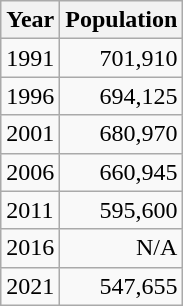<table class="wikitable sortable">
<tr>
<th>Year</th>
<th>Population</th>
</tr>
<tr>
<td>1991</td>
<td align="right">701,910</td>
</tr>
<tr>
<td>1996</td>
<td align="right">694,125</td>
</tr>
<tr>
<td>2001</td>
<td align="right">680,970</td>
</tr>
<tr>
<td>2006</td>
<td align="right">660,945</td>
</tr>
<tr>
<td>2011</td>
<td align="right">595,600</td>
</tr>
<tr>
<td>2016</td>
<td align="right">N/A</td>
</tr>
<tr>
<td>2021</td>
<td align="right">547,655</td>
</tr>
</table>
